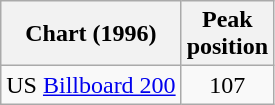<table class="wikitable">
<tr>
<th>Chart (1996)</th>
<th>Peak<br>position</th>
</tr>
<tr>
<td>US <a href='#'>Billboard 200</a></td>
<td align="center">107</td>
</tr>
</table>
